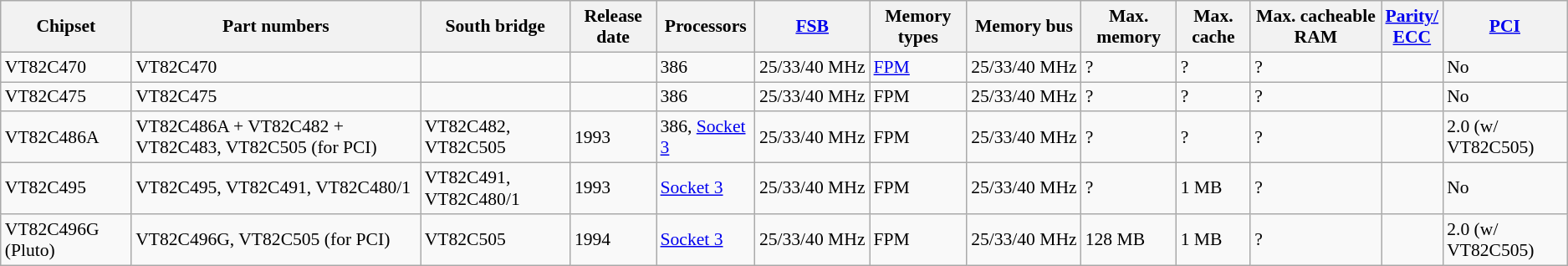<table class="wikitable" style="font-size: 90%;">
<tr>
<th>Chipset</th>
<th>Part numbers</th>
<th>South bridge</th>
<th>Release date</th>
<th>Processors</th>
<th><a href='#'>FSB</a></th>
<th>Memory types</th>
<th>Memory bus</th>
<th>Max. memory</th>
<th>Max. cache</th>
<th>Max. cacheable RAM</th>
<th><a href='#'>Parity/<br>ECC</a></th>
<th><a href='#'>PCI</a></th>
</tr>
<tr>
<td>VT82C470</td>
<td>VT82C470</td>
<td></td>
<td></td>
<td>386</td>
<td>25/33/40 MHz</td>
<td><a href='#'>FPM</a></td>
<td>25/33/40 MHz</td>
<td>?</td>
<td>?</td>
<td>?</td>
<td></td>
<td>No</td>
</tr>
<tr>
<td>VT82C475</td>
<td>VT82C475</td>
<td></td>
<td></td>
<td>386</td>
<td>25/33/40 MHz</td>
<td>FPM</td>
<td>25/33/40 MHz</td>
<td>?</td>
<td>?</td>
<td>?</td>
<td></td>
<td>No</td>
</tr>
<tr>
<td>VT82C486A</td>
<td>VT82C486A + VT82C482 + VT82C483, VT82C505 (for PCI)</td>
<td>VT82C482, VT82C505</td>
<td>1993</td>
<td>386, <a href='#'>Socket 3</a></td>
<td>25/33/40 MHz</td>
<td>FPM</td>
<td>25/33/40 MHz</td>
<td>?</td>
<td>?</td>
<td>?</td>
<td></td>
<td>2.0 (w/ VT82C505)</td>
</tr>
<tr>
<td>VT82C495</td>
<td>VT82C495, VT82C491, VT82C480/1</td>
<td>VT82C491, VT82C480/1</td>
<td>1993</td>
<td><a href='#'>Socket 3</a></td>
<td>25/33/40 MHz</td>
<td>FPM</td>
<td>25/33/40 MHz</td>
<td>?</td>
<td>1 MB</td>
<td>?</td>
<td></td>
<td>No</td>
</tr>
<tr>
<td>VT82C496G (Pluto)</td>
<td>VT82C496G, VT82C505 (for PCI)</td>
<td>VT82C505</td>
<td>1994</td>
<td><a href='#'>Socket 3</a></td>
<td>25/33/40 MHz</td>
<td>FPM</td>
<td>25/33/40 MHz</td>
<td>128 MB</td>
<td>1 MB</td>
<td>?</td>
<td></td>
<td>2.0 (w/ VT82C505)</td>
</tr>
</table>
